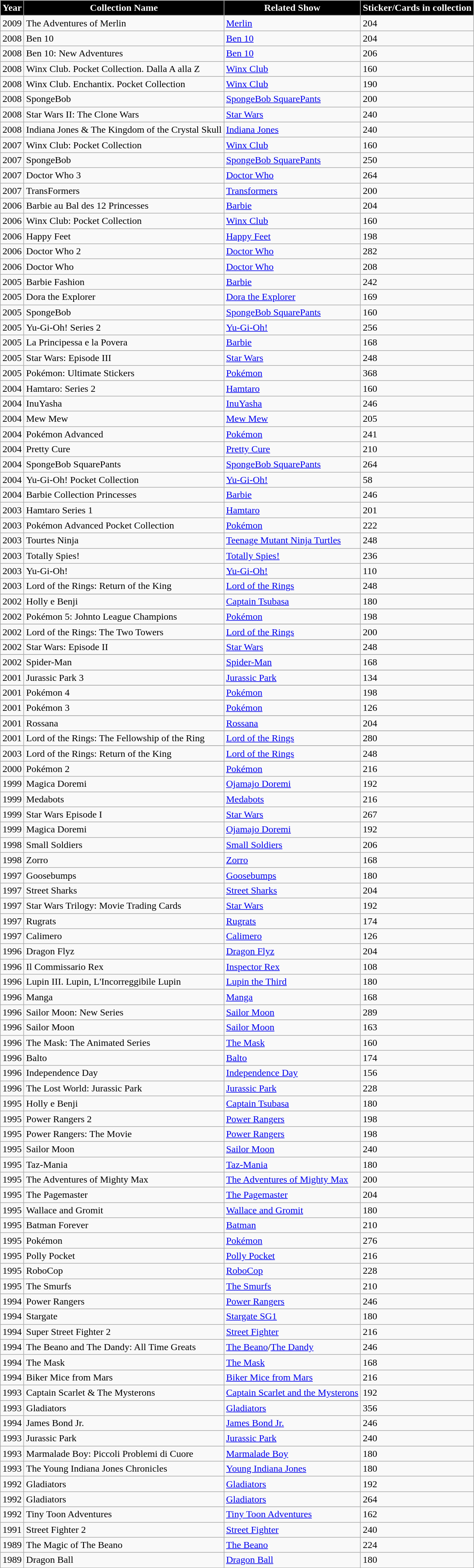<table class="wikitable">
<tr>
<th style="background:#000000; color:#FFFFFF;">Year</th>
<th style="background:#000000; color:#FFFFFF;">Collection Name</th>
<th style="background:#000000; color:#FFFFFF;">Related Show</th>
<th style="background:#000000; color:#FFFFFF;">Sticker/Cards in collection</th>
</tr>
<tr>
<td>2009</td>
<td>The Adventures of Merlin</td>
<td><a href='#'>Merlin</a></td>
<td>204</td>
</tr>
<tr>
<td>2008</td>
<td>Ben 10</td>
<td><a href='#'>Ben 10</a></td>
<td>204</td>
</tr>
<tr>
<td>2008</td>
<td>Ben 10: New Adventures</td>
<td><a href='#'>Ben 10</a></td>
<td>206</td>
</tr>
<tr>
<td>2008</td>
<td>Winx Club. Pocket Collection. Dalla A alla Z</td>
<td><a href='#'>Winx Club</a></td>
<td>160</td>
</tr>
<tr>
<td>2008</td>
<td>Winx Club. Enchantix. Pocket Collection</td>
<td><a href='#'>Winx Club</a></td>
<td>190</td>
</tr>
<tr>
<td>2008</td>
<td>SpongeBob</td>
<td><a href='#'>SpongeBob SquarePants</a></td>
<td>200</td>
</tr>
<tr>
<td>2008</td>
<td>Star Wars II: The Clone Wars</td>
<td><a href='#'>Star Wars</a></td>
<td>240</td>
</tr>
<tr>
<td>2008</td>
<td>Indiana Jones & The Kingdom of the Crystal Skull</td>
<td><a href='#'>Indiana Jones</a></td>
<td>240</td>
</tr>
<tr>
<td>2007</td>
<td>Winx Club: Pocket Collection</td>
<td><a href='#'>Winx Club</a></td>
<td>160</td>
</tr>
<tr>
<td>2007</td>
<td>SpongeBob</td>
<td><a href='#'>SpongeBob SquarePants</a></td>
<td>250</td>
</tr>
<tr>
<td>2007</td>
<td>Doctor Who 3</td>
<td><a href='#'>Doctor Who</a></td>
<td>264</td>
</tr>
<tr>
<td>2007</td>
<td>TransFormers</td>
<td><a href='#'>Transformers</a></td>
<td>200</td>
</tr>
<tr>
<td>2006</td>
<td>Barbie au Bal des 12 Princesses</td>
<td><a href='#'>Barbie</a></td>
<td>204</td>
</tr>
<tr>
<td>2006</td>
<td>Winx Club: Pocket Collection</td>
<td><a href='#'>Winx Club</a></td>
<td>160</td>
</tr>
<tr>
<td>2006</td>
<td>Happy Feet</td>
<td><a href='#'>Happy Feet</a></td>
<td>198</td>
</tr>
<tr>
<td>2006</td>
<td>Doctor Who 2</td>
<td><a href='#'>Doctor Who</a></td>
<td>282</td>
</tr>
<tr>
<td>2006</td>
<td>Doctor Who</td>
<td><a href='#'>Doctor Who</a></td>
<td>208</td>
</tr>
<tr>
<td>2005</td>
<td>Barbie Fashion</td>
<td><a href='#'>Barbie</a></td>
<td>242</td>
</tr>
<tr>
<td>2005</td>
<td>Dora the Explorer</td>
<td><a href='#'>Dora the Explorer</a></td>
<td>169</td>
</tr>
<tr>
<td>2005</td>
<td>SpongeBob</td>
<td><a href='#'>SpongeBob SquarePants</a></td>
<td>160</td>
</tr>
<tr>
<td>2005</td>
<td>Yu-Gi-Oh! Series 2</td>
<td><a href='#'>Yu-Gi-Oh!</a></td>
<td>256</td>
</tr>
<tr>
<td>2005</td>
<td>La Principessa e la Povera</td>
<td><a href='#'>Barbie</a></td>
<td>168</td>
</tr>
<tr>
<td>2005</td>
<td>Star Wars: Episode III</td>
<td><a href='#'>Star Wars</a></td>
<td>248</td>
</tr>
<tr>
<td>2005</td>
<td>Pokémon: Ultimate Stickers</td>
<td><a href='#'>Pokémon</a></td>
<td>368</td>
</tr>
<tr>
<td>2004</td>
<td>Hamtaro: Series 2</td>
<td><a href='#'>Hamtaro</a></td>
<td>160</td>
</tr>
<tr>
<td>2004</td>
<td>InuYasha</td>
<td><a href='#'>InuYasha</a></td>
<td>246</td>
</tr>
<tr>
<td>2004</td>
<td>Mew Mew</td>
<td><a href='#'>Mew Mew</a></td>
<td>205</td>
</tr>
<tr>
<td>2004</td>
<td>Pokémon Advanced</td>
<td><a href='#'>Pokémon</a></td>
<td>241</td>
</tr>
<tr>
<td>2004</td>
<td>Pretty Cure</td>
<td><a href='#'>Pretty Cure</a></td>
<td>210</td>
</tr>
<tr>
<td>2004</td>
<td>SpongeBob SquarePants</td>
<td><a href='#'>SpongeBob SquarePants</a></td>
<td>264</td>
</tr>
<tr>
<td>2004</td>
<td>Yu-Gi-Oh! Pocket Collection</td>
<td><a href='#'>Yu-Gi-Oh!</a></td>
<td>58</td>
</tr>
<tr>
<td>2004</td>
<td>Barbie Collection Princesses</td>
<td><a href='#'>Barbie</a></td>
<td>246</td>
</tr>
<tr>
<td>2003</td>
<td>Hamtaro Series 1</td>
<td><a href='#'>Hamtaro</a></td>
<td>201</td>
</tr>
<tr>
<td>2003</td>
<td>Pokémon Advanced Pocket Collection</td>
<td><a href='#'>Pokémon</a></td>
<td>222</td>
</tr>
<tr>
<td>2003</td>
<td>Tourtes Ninja</td>
<td><a href='#'>Teenage Mutant Ninja Turtles</a></td>
<td>248</td>
</tr>
<tr>
<td>2003</td>
<td>Totally Spies!</td>
<td><a href='#'>Totally Spies!</a></td>
<td>236</td>
</tr>
<tr>
<td>2003</td>
<td>Yu-Gi-Oh!</td>
<td><a href='#'>Yu-Gi-Oh!</a></td>
<td>110</td>
</tr>
<tr>
<td>2003</td>
<td>Lord of the Rings: Return of the King</td>
<td><a href='#'>Lord of the Rings</a></td>
<td>248</td>
</tr>
<tr>
</tr>
<tr>
<td>2002</td>
<td>Holly e Benji</td>
<td><a href='#'>Captain Tsubasa</a></td>
<td>180</td>
</tr>
<tr>
</tr>
<tr>
<td>2002</td>
<td>Pokémon 5: Johnto League Champions</td>
<td><a href='#'>Pokémon</a></td>
<td>198</td>
</tr>
<tr>
</tr>
<tr>
<td>2002</td>
<td>Lord of the Rings: The Two Towers</td>
<td><a href='#'>Lord of the Rings</a></td>
<td>200</td>
</tr>
<tr>
</tr>
<tr>
<td>2002</td>
<td>Star Wars: Episode II</td>
<td><a href='#'>Star Wars</a></td>
<td>248</td>
</tr>
<tr>
</tr>
<tr>
<td>2002</td>
<td>Spider-Man</td>
<td><a href='#'>Spider-Man</a></td>
<td>168</td>
</tr>
<tr>
</tr>
<tr>
<td>2001</td>
<td>Jurassic Park 3</td>
<td><a href='#'>Jurassic Park</a></td>
<td>134</td>
</tr>
<tr>
</tr>
<tr>
<td>2001</td>
<td>Pokémon 4</td>
<td><a href='#'>Pokémon</a></td>
<td>198</td>
</tr>
<tr>
</tr>
<tr>
<td>2001</td>
<td>Pokémon 3</td>
<td><a href='#'>Pokémon</a></td>
<td>126</td>
</tr>
<tr>
</tr>
<tr>
<td>2001</td>
<td>Rossana</td>
<td><a href='#'>Rossana</a></td>
<td>204</td>
</tr>
<tr>
</tr>
<tr>
<td>2001</td>
<td>Lord of the Rings: The Fellowship of the Ring</td>
<td><a href='#'>Lord of the Rings</a></td>
<td>280</td>
</tr>
<tr>
</tr>
<tr>
<td>2003</td>
<td>Lord of the Rings: Return of the King</td>
<td><a href='#'>Lord of the Rings</a></td>
<td>248</td>
</tr>
<tr>
</tr>
<tr>
<td>2000</td>
<td>Pokémon 2</td>
<td><a href='#'>Pokémon</a></td>
<td>216</td>
</tr>
<tr>
<td>1999</td>
<td>Magica Doremi</td>
<td><a href='#'>Ojamajo Doremi</a></td>
<td>192</td>
</tr>
<tr>
<td>1999</td>
<td>Medabots</td>
<td><a href='#'>Medabots</a></td>
<td>216</td>
</tr>
<tr>
<td>1999</td>
<td>Star Wars Episode I</td>
<td><a href='#'>Star Wars</a></td>
<td>267</td>
</tr>
<tr>
<td>1999</td>
<td>Magica Doremi</td>
<td><a href='#'>Ojamajo Doremi</a></td>
<td>192</td>
</tr>
<tr>
<td>1998</td>
<td>Small Soldiers</td>
<td><a href='#'>Small Soldiers</a></td>
<td>206</td>
</tr>
<tr>
<td>1998</td>
<td>Zorro</td>
<td><a href='#'>Zorro</a></td>
<td>168</td>
</tr>
<tr>
<td>1997</td>
<td>Goosebumps</td>
<td><a href='#'>Goosebumps</a></td>
<td>180</td>
</tr>
<tr>
<td>1997</td>
<td>Street Sharks</td>
<td><a href='#'>Street Sharks</a></td>
<td>204</td>
</tr>
<tr>
<td>1997</td>
<td>Star Wars Trilogy: Movie Trading Cards</td>
<td><a href='#'>Star Wars</a></td>
<td>192</td>
</tr>
<tr>
<td>1997</td>
<td>Rugrats</td>
<td><a href='#'>Rugrats</a></td>
<td>174</td>
</tr>
<tr>
<td>1997</td>
<td>Calimero</td>
<td><a href='#'>Calimero</a></td>
<td>126</td>
</tr>
<tr>
<td>1996</td>
<td>Dragon Flyz</td>
<td><a href='#'>Dragon Flyz</a></td>
<td>204</td>
</tr>
<tr>
<td>1996</td>
<td>Il Commissario Rex</td>
<td><a href='#'>Inspector Rex</a></td>
<td>108</td>
</tr>
<tr>
<td>1996</td>
<td>Lupin III. Lupin, L'Incorreggibile Lupin</td>
<td><a href='#'>Lupin the Third</a></td>
<td>180</td>
</tr>
<tr>
<td>1996</td>
<td>Manga</td>
<td><a href='#'>Manga</a></td>
<td>168</td>
</tr>
<tr>
<td>1996</td>
<td>Sailor Moon: New Series</td>
<td><a href='#'>Sailor Moon</a></td>
<td>289</td>
</tr>
<tr>
<td>1996</td>
<td>Sailor Moon</td>
<td><a href='#'>Sailor Moon</a></td>
<td>163</td>
</tr>
<tr>
<td>1996</td>
<td>The Mask: The Animated Series</td>
<td><a href='#'>The Mask</a></td>
<td>160</td>
</tr>
<tr>
<td>1996</td>
<td>Balto</td>
<td><a href='#'>Balto</a></td>
<td>174</td>
</tr>
<tr>
<td>1996</td>
<td>Independence Day</td>
<td><a href='#'>Independence Day</a></td>
<td>156</td>
</tr>
<tr>
<td>1996</td>
<td>The Lost World: Jurassic Park</td>
<td><a href='#'>Jurassic Park</a></td>
<td>228</td>
</tr>
<tr>
<td>1995</td>
<td>Holly e Benji</td>
<td><a href='#'>Captain Tsubasa</a></td>
<td>180</td>
</tr>
<tr>
<td>1995</td>
<td>Power Rangers 2</td>
<td><a href='#'>Power Rangers</a></td>
<td>198</td>
</tr>
<tr>
<td>1995</td>
<td>Power Rangers: The Movie</td>
<td><a href='#'>Power Rangers</a></td>
<td>198</td>
</tr>
<tr>
<td>1995</td>
<td>Sailor Moon</td>
<td><a href='#'>Sailor Moon</a></td>
<td>240</td>
</tr>
<tr>
<td>1995</td>
<td>Taz-Mania</td>
<td><a href='#'>Taz-Mania</a></td>
<td>180</td>
</tr>
<tr>
<td>1995</td>
<td>The Adventures of Mighty Max</td>
<td><a href='#'>The Adventures of Mighty Max</a></td>
<td>200</td>
</tr>
<tr>
<td>1995</td>
<td>The Pagemaster</td>
<td><a href='#'>The Pagemaster</a></td>
<td>204</td>
</tr>
<tr>
<td>1995</td>
<td>Wallace and Gromit</td>
<td><a href='#'>Wallace and Gromit</a></td>
<td>180</td>
</tr>
<tr>
<td>1995</td>
<td>Batman Forever</td>
<td><a href='#'>Batman</a></td>
<td>210</td>
</tr>
<tr>
<td>1995</td>
<td>Pokémon</td>
<td><a href='#'>Pokémon</a></td>
<td>276</td>
</tr>
<tr>
<td>1995</td>
<td>Polly Pocket</td>
<td><a href='#'>Polly Pocket</a></td>
<td>216</td>
</tr>
<tr>
<td>1995</td>
<td>RoboCop</td>
<td><a href='#'>RoboCop</a></td>
<td>228</td>
</tr>
<tr>
<td>1995</td>
<td>The Smurfs</td>
<td><a href='#'>The Smurfs</a></td>
<td>210</td>
</tr>
<tr>
<td>1994</td>
<td>Power Rangers</td>
<td><a href='#'>Power Rangers</a></td>
<td>246</td>
</tr>
<tr>
<td>1994</td>
<td>Stargate</td>
<td><a href='#'>Stargate SG1</a></td>
<td>180</td>
</tr>
<tr>
<td>1994</td>
<td>Super Street Fighter 2</td>
<td><a href='#'>Street Fighter</a></td>
<td>216</td>
</tr>
<tr>
<td>1994</td>
<td>The Beano and The Dandy: All Time Greats</td>
<td><a href='#'>The Beano</a>/<a href='#'>The Dandy</a></td>
<td>246</td>
</tr>
<tr>
<td>1994</td>
<td>The Mask</td>
<td><a href='#'>The Mask</a></td>
<td>168</td>
</tr>
<tr>
<td>1994</td>
<td>Biker Mice from Mars</td>
<td><a href='#'>Biker Mice from Mars</a></td>
<td>216</td>
</tr>
<tr>
<td>1993</td>
<td>Captain Scarlet & The Mysterons</td>
<td><a href='#'>Captain Scarlet and the Mysterons</a></td>
<td>192</td>
</tr>
<tr>
<td>1993</td>
<td>Gladiators</td>
<td><a href='#'>Gladiators</a></td>
<td>356</td>
</tr>
<tr>
<td>1994</td>
<td>James Bond Jr.</td>
<td><a href='#'>James Bond Jr.</a></td>
<td>246</td>
</tr>
<tr>
<td>1993</td>
<td>Jurassic Park</td>
<td><a href='#'>Jurassic Park</a></td>
<td>240</td>
</tr>
<tr>
<td>1993</td>
<td>Marmalade Boy: Piccoli Problemi di Cuore</td>
<td><a href='#'>Marmalade Boy</a></td>
<td>180</td>
</tr>
<tr>
<td>1993</td>
<td>The Young Indiana Jones Chronicles</td>
<td><a href='#'>Young Indiana Jones</a></td>
<td>180</td>
</tr>
<tr>
<td>1992</td>
<td>Gladiators</td>
<td><a href='#'>Gladiators</a></td>
<td>192</td>
</tr>
<tr>
<td>1992</td>
<td>Gladiators</td>
<td><a href='#'>Gladiators</a></td>
<td>264</td>
</tr>
<tr>
<td>1992</td>
<td>Tiny Toon Adventures</td>
<td><a href='#'>Tiny Toon Adventures</a></td>
<td>162</td>
</tr>
<tr>
<td>1991</td>
<td>Street Fighter 2</td>
<td><a href='#'>Street Fighter</a></td>
<td>240</td>
</tr>
<tr>
<td>1989</td>
<td>The Magic of The Beano</td>
<td><a href='#'>The Beano</a></td>
<td>224</td>
</tr>
<tr>
<td>1989</td>
<td>Dragon Ball</td>
<td><a href='#'>Dragon Ball</a></td>
<td>180</td>
</tr>
<tr>
</tr>
</table>
